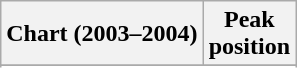<table class="wikitable sortable plainrowheaders">
<tr>
<th scope="col">Chart (2003–2004)</th>
<th scope="col">Peak<br>position</th>
</tr>
<tr>
</tr>
<tr>
</tr>
<tr>
</tr>
<tr>
</tr>
<tr>
</tr>
<tr>
</tr>
<tr>
</tr>
<tr>
</tr>
<tr>
</tr>
<tr>
</tr>
<tr>
</tr>
<tr>
</tr>
<tr>
</tr>
<tr>
</tr>
<tr>
</tr>
<tr>
</tr>
<tr>
</tr>
<tr>
</tr>
<tr>
</tr>
<tr>
</tr>
</table>
